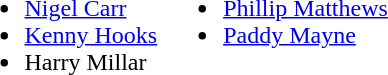<table>
<tr style="vertical-align:top">
<td><br><ul><li><a href='#'>Nigel Carr</a></li><li><a href='#'>Kenny Hooks</a></li><li>Harry Millar</li></ul></td>
<td><br><ul><li><a href='#'>Phillip Matthews</a></li><li><a href='#'>Paddy Mayne</a></li></ul></td>
</tr>
</table>
